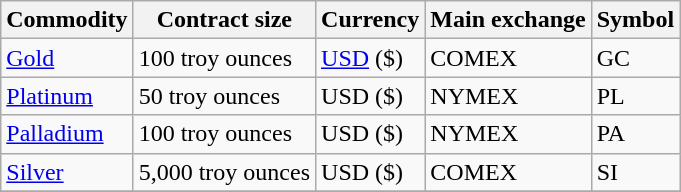<table class="wikitable sortable">
<tr>
<th>Commodity</th>
<th>Contract size</th>
<th>Currency</th>
<th>Main exchange</th>
<th>Symbol</th>
</tr>
<tr>
<td><a href='#'>Gold</a></td>
<td>100 troy ounces</td>
<td><a href='#'>USD</a> ($)</td>
<td>COMEX</td>
<td>GC</td>
</tr>
<tr>
<td><a href='#'>Platinum</a></td>
<td>50 troy ounces</td>
<td>USD ($)</td>
<td>NYMEX</td>
<td>PL</td>
</tr>
<tr>
<td><a href='#'>Palladium</a></td>
<td>100 troy ounces</td>
<td>USD ($)</td>
<td>NYMEX</td>
<td>PA</td>
</tr>
<tr>
<td><a href='#'>Silver</a></td>
<td>5,000 troy ounces</td>
<td>USD ($)</td>
<td>COMEX</td>
<td>SI</td>
</tr>
<tr>
</tr>
</table>
